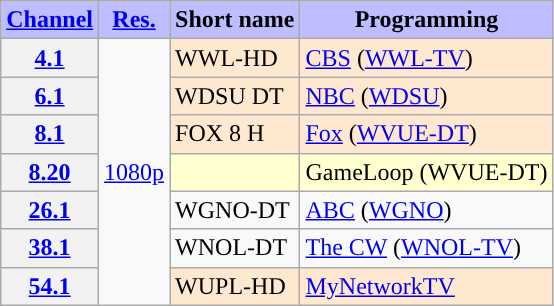<table class="wikitable">
<tr>
<th style="background-color: #bdbdff" scope = "col"><a href='#'>Channel</a></th>
<th style="background-color: #bdbdff" scope = "col"><a href='#'>Res.</a></th>
<th style="background-color: #bdbdff" scope = "col">Short name</th>
<th style="background-color: #bdbdff" scope = "col">Programming</th>
</tr>
<tr>
<th scope = "row"><a href='#'>4.1</a></th>
<td rowspan=7><a href='#'>1080p</a></td>
<td style="background-color:#ffe8d0">WWL-HD</td>
<td style="background-color:#ffe8d0"><a href='#'>CBS</a> (<a href='#'>WWL-TV</a>) </td>
</tr>
<tr>
<th scope = "row"><a href='#'>6.1</a></th>
<td style="background-color:#ffe8d0">WDSU DT</td>
<td style="background-color:#ffe8d0"><a href='#'>NBC</a> (<a href='#'>WDSU</a>) </td>
</tr>
<tr>
<th scope = "row"><a href='#'>8.1</a></th>
<td style="background-color:#ffe8d0">FOX 8 H</td>
<td style="background-color:#ffe8d0"><a href='#'>Fox</a> (<a href='#'>WVUE-DT</a>) </td>
</tr>
<tr>
<th scope = "row"><a href='#'>8.20</a></th>
<td style="background-color:#ffffd0"></td>
<td style="background-color:#ffffd0">GameLoop (WVUE-DT)</td>
</tr>
<tr>
<th scope = "row"><a href='#'>26.1</a></th>
<td>WGNO-DT</td>
<td><a href='#'>ABC</a> (<a href='#'>WGNO</a>)</td>
</tr>
<tr>
<th scope = "row"><a href='#'>38.1</a></th>
<td>WNOL-DT</td>
<td><a href='#'>The CW</a> (<a href='#'>WNOL-TV</a>)</td>
</tr>
<tr>
<th scope = "row"><a href='#'>54.1</a></th>
<td style="background-color:#ffe8d0">WUPL-HD</td>
<td style="background-color:#ffe8d0"><a href='#'>MyNetworkTV</a> </td>
</tr>
</table>
